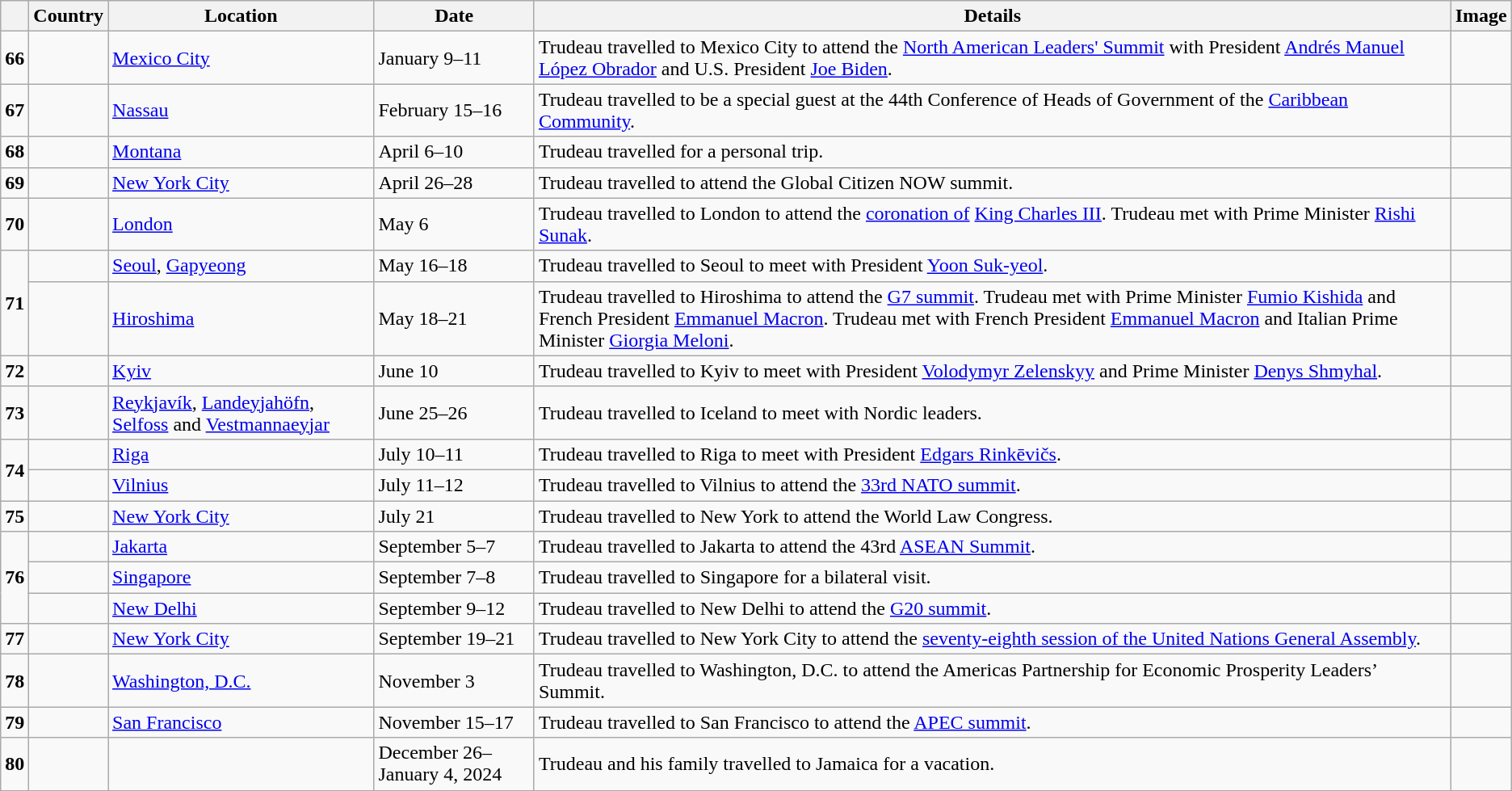<table class="wikitable sortable">
<tr>
<th></th>
<th>Country</th>
<th>Location</th>
<th>Date</th>
<th>Details</th>
<th>Image</th>
</tr>
<tr>
<td><strong>66</strong></td>
<td></td>
<td><a href='#'>Mexico City</a></td>
<td>January 9–11</td>
<td>Trudeau travelled to Mexico City to attend the <a href='#'>North American Leaders' Summit</a> with President <a href='#'>Andrés Manuel López Obrador</a> and U.S. President <a href='#'>Joe Biden</a>.</td>
<td></td>
</tr>
<tr>
<td><strong>67</strong></td>
<td></td>
<td><a href='#'>Nassau</a></td>
<td>February 15–16</td>
<td>Trudeau travelled to be a special guest at the 44th Conference of Heads of Government of the <a href='#'>Caribbean Community</a>.</td>
<td></td>
</tr>
<tr>
<td><strong>68</strong></td>
<td></td>
<td><a href='#'>Montana</a></td>
<td>April 6–10</td>
<td>Trudeau travelled for a personal trip.</td>
<td></td>
</tr>
<tr>
<td><strong>69</strong></td>
<td></td>
<td><a href='#'>New York City</a></td>
<td>April 26–28</td>
<td>Trudeau travelled to attend the Global Citizen NOW summit.</td>
<td></td>
</tr>
<tr>
<td><strong>70</strong></td>
<td></td>
<td><a href='#'>London</a></td>
<td>May 6</td>
<td>Trudeau travelled to London to attend the <a href='#'>coronation of</a> <a href='#'>King Charles III</a>. Trudeau met with Prime Minister <a href='#'>Rishi Sunak</a>.</td>
<td></td>
</tr>
<tr>
<td rowspan=2><strong>71</strong></td>
<td></td>
<td><a href='#'>Seoul</a>, <a href='#'>Gapyeong</a></td>
<td>May 16–18</td>
<td>Trudeau travelled to Seoul to meet with President <a href='#'>Yoon Suk-yeol</a>.</td>
<td></td>
</tr>
<tr>
<td></td>
<td><a href='#'>Hiroshima</a></td>
<td>May 18–21</td>
<td>Trudeau travelled to Hiroshima to attend the <a href='#'>G7 summit</a>. Trudeau met with Prime Minister <a href='#'>Fumio Kishida</a> and French President <a href='#'>Emmanuel Macron</a>. Trudeau met with French President <a href='#'>Emmanuel Macron</a> and Italian Prime Minister <a href='#'>Giorgia Meloni</a>.</td>
<td></td>
</tr>
<tr>
<td><strong>72</strong></td>
<td></td>
<td><a href='#'>Kyiv</a></td>
<td>June 10</td>
<td>Trudeau travelled to Kyiv to meet with President <a href='#'>Volodymyr Zelenskyy</a> and Prime Minister <a href='#'>Denys Shmyhal</a>.</td>
<td></td>
</tr>
<tr>
<td><strong>73</strong></td>
<td></td>
<td><a href='#'>Reykjavík</a>, <a href='#'>Landeyjahöfn</a>, <a href='#'>Selfoss</a> and <a href='#'>Vestmannaeyjar</a></td>
<td>June 25–26</td>
<td>Trudeau travelled to Iceland to meet with Nordic leaders.</td>
<td></td>
</tr>
<tr>
<td rowspan=2><strong>74</strong></td>
<td></td>
<td><a href='#'>Riga</a></td>
<td>July 10–11</td>
<td>Trudeau travelled to Riga to meet with President <a href='#'>Edgars Rinkēvičs</a>.</td>
<td></td>
</tr>
<tr>
<td></td>
<td><a href='#'>Vilnius</a></td>
<td>July 11–12</td>
<td>Trudeau travelled to Vilnius to attend the <a href='#'>33rd NATO summit</a>.</td>
<td></td>
</tr>
<tr>
<td><strong>75</strong></td>
<td></td>
<td><a href='#'>New York City</a></td>
<td>July 21</td>
<td>Trudeau travelled to New York to attend the  World Law Congress.</td>
<td></td>
</tr>
<tr>
<td rowspan=3><strong>76</strong></td>
<td></td>
<td><a href='#'>Jakarta</a></td>
<td>September 5–7</td>
<td>Trudeau travelled to Jakarta to attend the 43rd <a href='#'>ASEAN Summit</a>.</td>
<td></td>
</tr>
<tr>
<td></td>
<td><a href='#'>Singapore</a></td>
<td>September 7–8</td>
<td>Trudeau travelled to Singapore for a bilateral visit.</td>
<td></td>
</tr>
<tr>
<td></td>
<td><a href='#'>New Delhi</a></td>
<td>September 9–12</td>
<td>Trudeau travelled to New Delhi to attend the <a href='#'>G20 summit</a>.</td>
<td></td>
</tr>
<tr>
<td><strong>77</strong></td>
<td></td>
<td><a href='#'>New York City</a></td>
<td>September 19–21</td>
<td>Trudeau travelled to New York City to attend the <a href='#'>seventy-eighth session of the United Nations General Assembly</a>.</td>
<td></td>
</tr>
<tr>
<td><strong>78</strong></td>
<td></td>
<td><a href='#'>Washington, D.C.</a></td>
<td>November 3</td>
<td>Trudeau travelled to Washington, D.C. to attend the Americas Partnership for Economic Prosperity Leaders’ Summit.</td>
<td></td>
</tr>
<tr>
<td><strong>79</strong></td>
<td></td>
<td><a href='#'>San Francisco</a></td>
<td>November 15–17</td>
<td>Trudeau travelled to San Francisco to attend the <a href='#'>APEC summit</a>.</td>
<td></td>
</tr>
<tr>
<td><strong>80</strong></td>
<td></td>
<td></td>
<td>December 26–January 4, 2024</td>
<td>Trudeau and his family travelled to Jamaica for a vacation.</td>
<td></td>
</tr>
</table>
